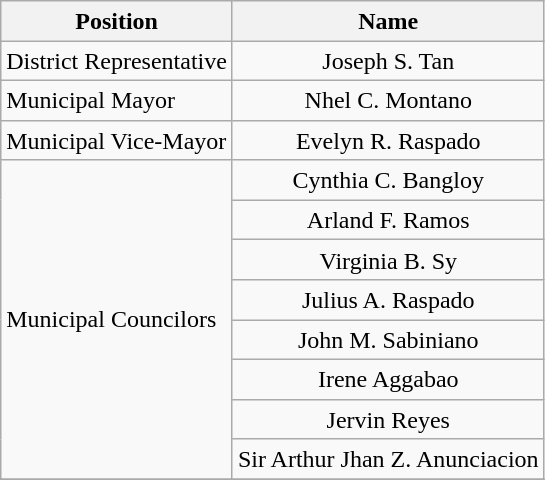<table class="wikitable" style="line-height:1.20em; font-size:100%;">
<tr>
<th>Position</th>
<th>Name</th>
</tr>
<tr>
<td>District Representative</td>
<td style="text-align:center;">Joseph S. Tan</td>
</tr>
<tr>
<td>Municipal Mayor</td>
<td style="text-align:center;">Nhel C. Montano</td>
</tr>
<tr>
<td>Municipal Vice-Mayor</td>
<td style="text-align:center;">Evelyn  R. Raspado</td>
</tr>
<tr>
<td rowspan=8>Municipal Councilors</td>
<td style="text-align:center;">Cynthia C. Bangloy</td>
</tr>
<tr>
<td style="text-align:center;">Arland F. Ramos</td>
</tr>
<tr>
<td style="text-align:center;">Virginia B. Sy</td>
</tr>
<tr>
<td style="text-align:center;">Julius A. Raspado</td>
</tr>
<tr>
<td style="text-align:center;">John M. Sabiniano</td>
</tr>
<tr>
<td style="text-align:center;">Irene Aggabao</td>
</tr>
<tr>
<td style="text-align:center;">Jervin Reyes</td>
</tr>
<tr>
<td style="text-align:center;">Sir Arthur Jhan Z. Anunciacion</td>
</tr>
<tr>
</tr>
</table>
